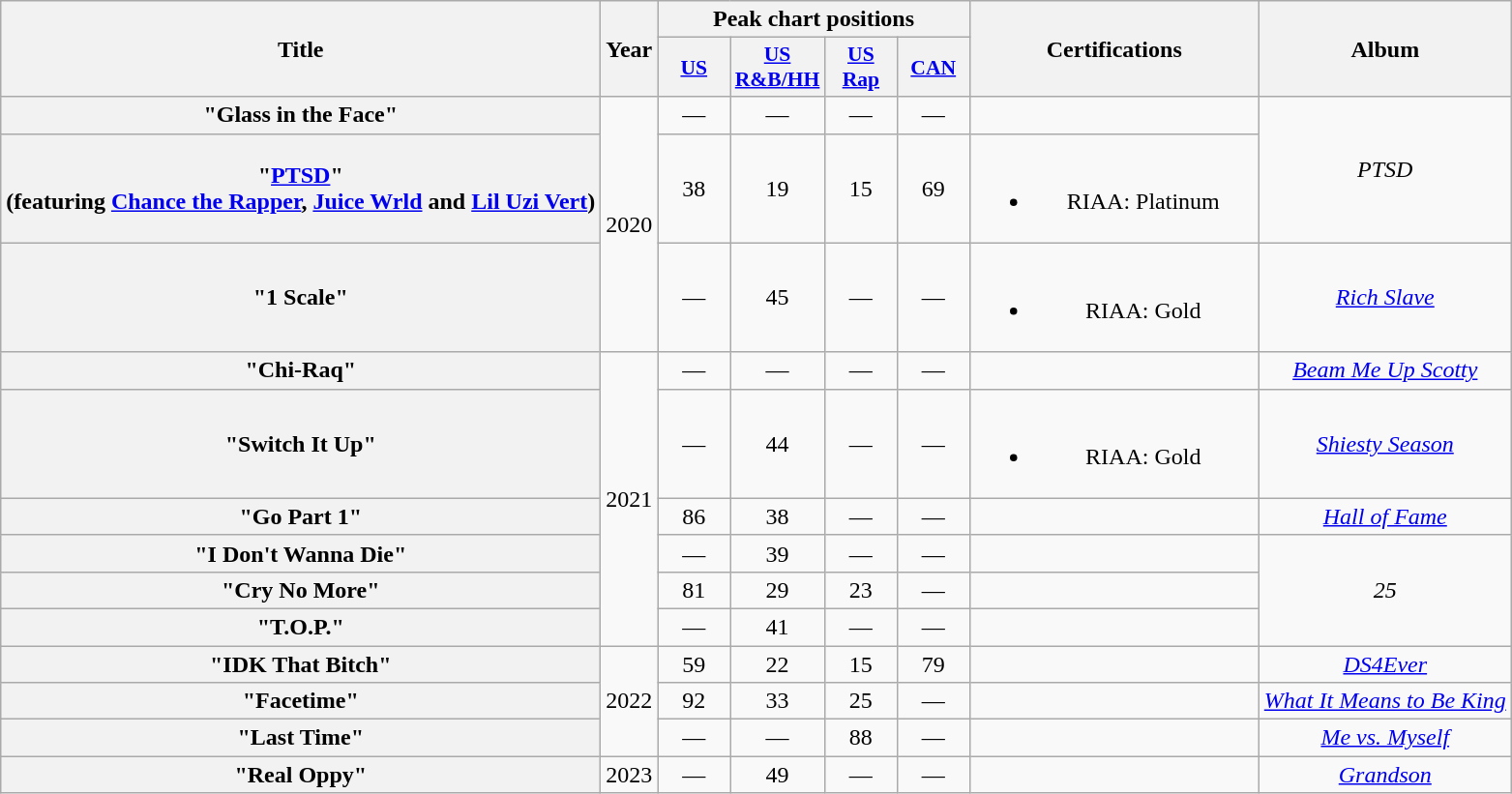<table class="wikitable plainrowheaders" style="text-align: center;">
<tr>
<th scope="col" rowspan="2">Title</th>
<th scope="col" rowspan="2">Year</th>
<th scope="col" colspan="4">Peak chart positions</th>
<th scope="col" rowspan="2" style="width:12em;">Certifications</th>
<th scope="col" rowspan="2">Album</th>
</tr>
<tr>
<th scope="col" style="width:3em;font-size:90%;"><a href='#'>US</a><br></th>
<th scope="col" style="width:3em;font-size:90%;"><a href='#'>US<br>R&B/HH</a><br></th>
<th scope="col" style="width:3em;font-size:90%;"><a href='#'>US<br>Rap</a><br></th>
<th scope="col" style="width:3em;font-size:90%;"><a href='#'>CAN</a><br></th>
</tr>
<tr>
<th scope="row">"Glass in the Face"<br></th>
<td rowspan="3">2020</td>
<td>—</td>
<td>—</td>
<td>—</td>
<td>—</td>
<td></td>
<td rowspan="2"><em>PTSD</em></td>
</tr>
<tr>
<th scope="row">"<a href='#'>PTSD</a>"<br><span>(featuring <a href='#'>Chance the Rapper</a>, <a href='#'>Juice Wrld</a> and <a href='#'>Lil Uzi Vert</a>)</span></th>
<td>38</td>
<td>19</td>
<td>15</td>
<td>69</td>
<td><br><ul><li>RIAA: Platinum</li></ul></td>
</tr>
<tr>
<th scope="row">"1 Scale"<br></th>
<td>—</td>
<td>45</td>
<td>—</td>
<td>—</td>
<td><br><ul><li>RIAA: Gold</li></ul></td>
<td><em><a href='#'>Rich Slave</a></em></td>
</tr>
<tr>
<th scope="row">"Chi-Raq"<br></th>
<td rowspan="6">2021</td>
<td>—</td>
<td>—</td>
<td>—</td>
<td>—</td>
<td></td>
<td><em><a href='#'>Beam Me Up Scotty</a></em></td>
</tr>
<tr>
<th scope="row">"Switch It Up"<br></th>
<td>—</td>
<td>44</td>
<td>—</td>
<td>—</td>
<td><br><ul><li>RIAA: Gold</li></ul></td>
<td><em><a href='#'>Shiesty Season</a></em></td>
</tr>
<tr>
<th scope="row">"Go Part 1"<br></th>
<td>86</td>
<td>38</td>
<td>—</td>
<td>—</td>
<td></td>
<td><em><a href='#'>Hall of Fame</a></em></td>
</tr>
<tr>
<th scope="row">"I Don't Wanna Die"</th>
<td>—</td>
<td>39</td>
<td>—</td>
<td>—</td>
<td></td>
<td rowspan="3"><em>25</em></td>
</tr>
<tr>
<th scope="row">"Cry No More"<br></th>
<td>81</td>
<td>29</td>
<td>23</td>
<td>—</td>
<td></td>
</tr>
<tr>
<th scope="row">"T.O.P."<br></th>
<td>—</td>
<td>41</td>
<td>—</td>
<td>—</td>
<td></td>
</tr>
<tr>
<th scope="row">"IDK That Bitch"<br></th>
<td rowspan="3">2022</td>
<td>59</td>
<td>22</td>
<td>15</td>
<td>79</td>
<td></td>
<td><em><a href='#'>DS4Ever</a></em></td>
</tr>
<tr>
<th scope="row">"Facetime"<br></th>
<td>92</td>
<td>33</td>
<td>25</td>
<td>—</td>
<td></td>
<td><em><a href='#'>What It Means to Be King</a></em></td>
</tr>
<tr>
<th scope="row">"Last Time"<br></th>
<td>—</td>
<td>—</td>
<td>88</td>
<td>—</td>
<td></td>
<td><em><a href='#'>Me vs. Myself</a></em></td>
</tr>
<tr>
<th scope="row">"Real Oppy"<br></th>
<td>2023</td>
<td>—</td>
<td>49</td>
<td>—</td>
<td>—</td>
<td></td>
<td><em><a href='#'>Grandson</a></em></td>
</tr>
</table>
